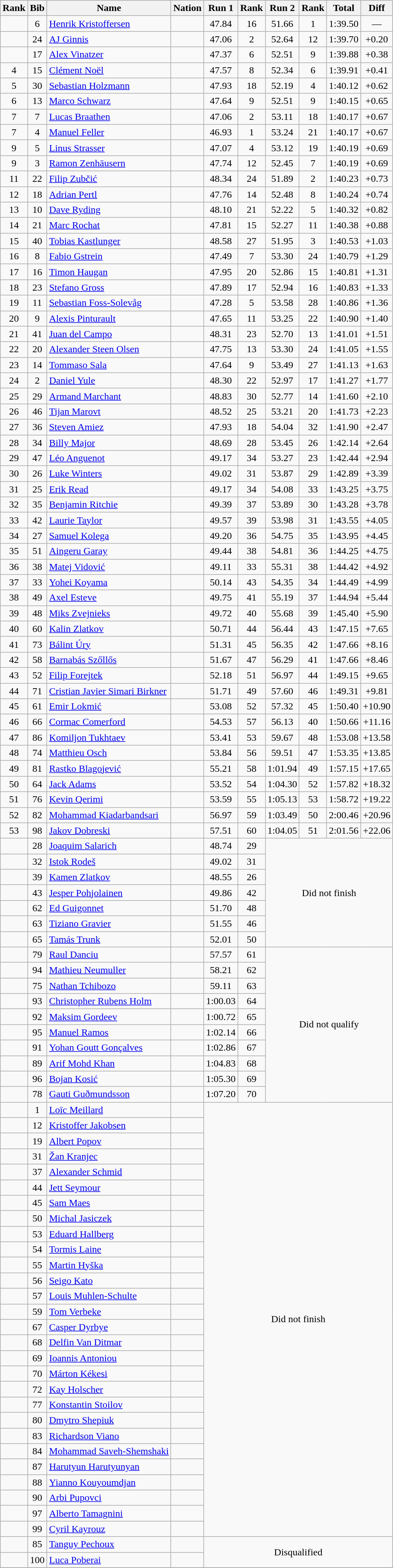<table class="wikitable sortable" style="text-align:center">
<tr>
<th>Rank</th>
<th>Bib</th>
<th>Name</th>
<th>Nation</th>
<th>Run 1</th>
<th>Rank</th>
<th>Run 2</th>
<th>Rank</th>
<th>Total</th>
<th>Diff</th>
</tr>
<tr>
<td></td>
<td>6</td>
<td align=left><a href='#'>Henrik Kristoffersen</a></td>
<td align=left></td>
<td>47.84</td>
<td>16</td>
<td>51.66</td>
<td>1</td>
<td>1:39.50</td>
<td>—</td>
</tr>
<tr>
<td></td>
<td>24</td>
<td align=left><a href='#'>AJ Ginnis</a></td>
<td align=left></td>
<td>47.06</td>
<td>2</td>
<td>52.64</td>
<td>12</td>
<td>1:39.70</td>
<td>+0.20</td>
</tr>
<tr>
<td></td>
<td>17</td>
<td align=left><a href='#'>Alex Vinatzer</a></td>
<td align=left></td>
<td>47.37</td>
<td>6</td>
<td>52.51</td>
<td>9</td>
<td>1:39.88</td>
<td>+0.38</td>
</tr>
<tr>
<td>4</td>
<td>15</td>
<td align=left><a href='#'>Clément Noël</a></td>
<td align=left></td>
<td>47.57</td>
<td>8</td>
<td>52.34</td>
<td>6</td>
<td>1:39.91</td>
<td>+0.41</td>
</tr>
<tr>
<td>5</td>
<td>30</td>
<td align=left><a href='#'>Sebastian Holzmann</a></td>
<td align=left></td>
<td>47.93</td>
<td>18</td>
<td>52.19</td>
<td>4</td>
<td>1:40.12</td>
<td>+0.62</td>
</tr>
<tr>
<td>6</td>
<td>13</td>
<td align=left><a href='#'>Marco Schwarz</a></td>
<td align=left></td>
<td>47.64</td>
<td>9</td>
<td>52.51</td>
<td>9</td>
<td>1:40.15</td>
<td>+0.65</td>
</tr>
<tr>
<td>7</td>
<td>7</td>
<td align=left><a href='#'>Lucas Braathen</a></td>
<td align=left></td>
<td>47.06</td>
<td>2</td>
<td>53.11</td>
<td>18</td>
<td>1:40.17</td>
<td>+0.67</td>
</tr>
<tr>
<td>7</td>
<td>4</td>
<td align=left><a href='#'>Manuel Feller</a></td>
<td align=left></td>
<td>46.93</td>
<td>1</td>
<td>53.24</td>
<td>21</td>
<td>1:40.17</td>
<td>+0.67</td>
</tr>
<tr>
<td>9</td>
<td>5</td>
<td align=left><a href='#'>Linus Strasser</a></td>
<td align=left></td>
<td>47.07</td>
<td>4</td>
<td>53.12</td>
<td>19</td>
<td>1:40.19</td>
<td>+0.69</td>
</tr>
<tr>
<td>9</td>
<td>3</td>
<td align=left><a href='#'>Ramon Zenhäusern</a></td>
<td align=left></td>
<td>47.74</td>
<td>12</td>
<td>52.45</td>
<td>7</td>
<td>1:40.19</td>
<td>+0.69</td>
</tr>
<tr>
<td>11</td>
<td>22</td>
<td align=left><a href='#'>Filip Zubčić</a></td>
<td align=left></td>
<td>48.34</td>
<td>24</td>
<td>51.89</td>
<td>2</td>
<td>1:40.23</td>
<td>+0.73</td>
</tr>
<tr>
<td>12</td>
<td>18</td>
<td align=left><a href='#'>Adrian Pertl</a></td>
<td align=left></td>
<td>47.76</td>
<td>14</td>
<td>52.48</td>
<td>8</td>
<td>1:40.24</td>
<td>+0.74</td>
</tr>
<tr>
<td>13</td>
<td>10</td>
<td align=left><a href='#'>Dave Ryding</a></td>
<td align=left></td>
<td>48.10</td>
<td>21</td>
<td>52.22</td>
<td>5</td>
<td>1:40.32</td>
<td>+0.82</td>
</tr>
<tr>
<td>14</td>
<td>21</td>
<td align=left><a href='#'>Marc Rochat</a></td>
<td align=left></td>
<td>47.81</td>
<td>15</td>
<td>52.27</td>
<td>11</td>
<td>1:40.38</td>
<td>+0.88</td>
</tr>
<tr>
<td>15</td>
<td>40</td>
<td align=left><a href='#'>Tobias Kastlunger</a></td>
<td align=left></td>
<td>48.58</td>
<td>27</td>
<td>51.95</td>
<td>3</td>
<td>1:40.53</td>
<td>+1.03</td>
</tr>
<tr>
<td>16</td>
<td>8</td>
<td align=left><a href='#'>Fabio Gstrein</a></td>
<td align=left></td>
<td>47.49</td>
<td>7</td>
<td>53.30</td>
<td>24</td>
<td>1:40.79</td>
<td>+1.29</td>
</tr>
<tr>
<td>17</td>
<td>16</td>
<td align=left><a href='#'>Timon Haugan</a></td>
<td align=left></td>
<td>47.95</td>
<td>20</td>
<td>52.86</td>
<td>15</td>
<td>1:40.81</td>
<td>+1.31</td>
</tr>
<tr>
<td>18</td>
<td>23</td>
<td align=left><a href='#'>Stefano Gross</a></td>
<td align=left></td>
<td>47.89</td>
<td>17</td>
<td>52.94</td>
<td>16</td>
<td>1:40.83</td>
<td>+1.33</td>
</tr>
<tr>
<td>19</td>
<td>11</td>
<td align=left><a href='#'>Sebastian Foss-Solevåg</a></td>
<td align=left></td>
<td>47.28</td>
<td>5</td>
<td>53.58</td>
<td>28</td>
<td>1:40.86</td>
<td>+1.36</td>
</tr>
<tr>
<td>20</td>
<td>9</td>
<td align=left><a href='#'>Alexis Pinturault</a></td>
<td align=left></td>
<td>47.65</td>
<td>11</td>
<td>53.25</td>
<td>22</td>
<td>1:40.90</td>
<td>+1.40</td>
</tr>
<tr>
<td>21</td>
<td>41</td>
<td align=left><a href='#'>Juan del Campo</a></td>
<td align=left></td>
<td>48.31</td>
<td>23</td>
<td>52.70</td>
<td>13</td>
<td>1:41.01</td>
<td>+1.51</td>
</tr>
<tr>
<td>22</td>
<td>20</td>
<td align=left><a href='#'>Alexander Steen Olsen</a></td>
<td align=left></td>
<td>47.75</td>
<td>13</td>
<td>53.30</td>
<td>24</td>
<td>1:41.05</td>
<td>+1.55</td>
</tr>
<tr>
<td>23</td>
<td>14</td>
<td align=left><a href='#'>Tommaso Sala</a></td>
<td align=left></td>
<td>47.64</td>
<td>9</td>
<td>53.49</td>
<td>27</td>
<td>1:41.13</td>
<td>+1.63</td>
</tr>
<tr>
<td>24</td>
<td>2</td>
<td align=left><a href='#'>Daniel Yule</a></td>
<td align=left></td>
<td>48.30</td>
<td>22</td>
<td>52.97</td>
<td>17</td>
<td>1:41.27</td>
<td>+1.77</td>
</tr>
<tr>
<td>25</td>
<td>29</td>
<td align=left><a href='#'>Armand Marchant</a></td>
<td align=left></td>
<td>48.83</td>
<td>30</td>
<td>52.77</td>
<td>14</td>
<td>1:41.60</td>
<td>+2.10</td>
</tr>
<tr>
<td>26</td>
<td>46</td>
<td align=left><a href='#'>Tijan Marovt</a></td>
<td align=left></td>
<td>48.52</td>
<td>25</td>
<td>53.21</td>
<td>20</td>
<td>1:41.73</td>
<td>+2.23</td>
</tr>
<tr>
<td>27</td>
<td>36</td>
<td align=left><a href='#'>Steven Amiez</a></td>
<td align=left></td>
<td>47.93</td>
<td>18</td>
<td>54.04</td>
<td>32</td>
<td>1:41.90</td>
<td>+2.47</td>
</tr>
<tr>
<td>28</td>
<td>34</td>
<td align=left><a href='#'>Billy Major</a></td>
<td align=left></td>
<td>48.69</td>
<td>28</td>
<td>53.45</td>
<td>26</td>
<td>1:42.14</td>
<td>+2.64</td>
</tr>
<tr>
<td>29</td>
<td>47</td>
<td align=left><a href='#'>Léo Anguenot</a></td>
<td align=left></td>
<td>49.17</td>
<td>34</td>
<td>53.27</td>
<td>23</td>
<td>1:42.44</td>
<td>+2.94</td>
</tr>
<tr>
<td>30</td>
<td>26</td>
<td align=left><a href='#'>Luke Winters</a></td>
<td align=left></td>
<td>49.02</td>
<td>31</td>
<td>53.87</td>
<td>29</td>
<td>1:42.89</td>
<td>+3.39</td>
</tr>
<tr>
<td>31</td>
<td>25</td>
<td align=left><a href='#'>Erik Read</a></td>
<td align=left></td>
<td>49.17</td>
<td>34</td>
<td>54.08</td>
<td>33</td>
<td>1:43.25</td>
<td>+3.75</td>
</tr>
<tr>
<td>32</td>
<td>35</td>
<td align=left><a href='#'>Benjamin Ritchie</a></td>
<td align=left></td>
<td>49.39</td>
<td>37</td>
<td>53.89</td>
<td>30</td>
<td>1:43.28</td>
<td>+3.78</td>
</tr>
<tr>
<td>33</td>
<td>42</td>
<td align=left><a href='#'>Laurie Taylor</a></td>
<td align=left></td>
<td>49.57</td>
<td>39</td>
<td>53.98</td>
<td>31</td>
<td>1:43.55</td>
<td>+4.05</td>
</tr>
<tr>
<td>34</td>
<td>27</td>
<td align=left><a href='#'>Samuel Kolega</a></td>
<td align=left></td>
<td>49.20</td>
<td>36</td>
<td>54.75</td>
<td>35</td>
<td>1:43.95</td>
<td>+4.45</td>
</tr>
<tr>
<td>35</td>
<td>51</td>
<td align=left><a href='#'>Aingeru Garay</a></td>
<td align=left></td>
<td>49.44</td>
<td>38</td>
<td>54.81</td>
<td>36</td>
<td>1:44.25</td>
<td>+4.75</td>
</tr>
<tr>
<td>36</td>
<td>38</td>
<td align=left><a href='#'>Matej Vidović</a></td>
<td align=left></td>
<td>49.11</td>
<td>33</td>
<td>55.31</td>
<td>38</td>
<td>1:44.42</td>
<td>+4.92</td>
</tr>
<tr>
<td>37</td>
<td>33</td>
<td align=left><a href='#'>Yohei Koyama</a></td>
<td align=left></td>
<td>50.14</td>
<td>43</td>
<td>54.35</td>
<td>34</td>
<td>1:44.49</td>
<td>+4.99</td>
</tr>
<tr>
<td>38</td>
<td>49</td>
<td align=left><a href='#'>Axel Esteve</a></td>
<td align=left></td>
<td>49.75</td>
<td>41</td>
<td>55.19</td>
<td>37</td>
<td>1:44.94</td>
<td>+5.44</td>
</tr>
<tr>
<td>39</td>
<td>48</td>
<td align=left><a href='#'>Miks Zvejnieks</a></td>
<td align=left></td>
<td>49.72</td>
<td>40</td>
<td>55.68</td>
<td>39</td>
<td>1:45.40</td>
<td>+5.90</td>
</tr>
<tr>
<td>40</td>
<td>60</td>
<td align=left><a href='#'>Kalin Zlatkov</a></td>
<td align=left></td>
<td>50.71</td>
<td>44</td>
<td>56.44</td>
<td>43</td>
<td>1:47.15</td>
<td>+7.65</td>
</tr>
<tr>
<td>41</td>
<td>73</td>
<td align=left><a href='#'>Bálint Úry</a></td>
<td align=left></td>
<td>51.31</td>
<td>45</td>
<td>56.35</td>
<td>42</td>
<td>1:47.66</td>
<td>+8.16</td>
</tr>
<tr>
<td>42</td>
<td>58</td>
<td align=left><a href='#'>Barnabás Szőllős</a></td>
<td align=left></td>
<td>51.67</td>
<td>47</td>
<td>56.29</td>
<td>41</td>
<td>1:47.66</td>
<td>+8.46</td>
</tr>
<tr>
<td>43</td>
<td>52</td>
<td align=left><a href='#'>Filip Forejtek</a></td>
<td align=left></td>
<td>52.18</td>
<td>51</td>
<td>56.97</td>
<td>44</td>
<td>1:49.15</td>
<td>+9.65</td>
</tr>
<tr>
<td>44</td>
<td>71</td>
<td align=left><a href='#'>Cristian Javier Simari Birkner</a></td>
<td align=left></td>
<td>51.71</td>
<td>49</td>
<td>57.60</td>
<td>46</td>
<td>1:49.31</td>
<td>+9.81</td>
</tr>
<tr>
<td>45</td>
<td>61</td>
<td align=left><a href='#'>Emir Lokmić</a></td>
<td align=left></td>
<td>53.08</td>
<td>52</td>
<td>57.32</td>
<td>45</td>
<td>1:50.40</td>
<td>+10.90</td>
</tr>
<tr>
<td>46</td>
<td>66</td>
<td align=left><a href='#'>Cormac Comerford</a></td>
<td align=left></td>
<td>54.53</td>
<td>57</td>
<td>56.13</td>
<td>40</td>
<td>1:50.66</td>
<td>+11.16</td>
</tr>
<tr>
<td>47</td>
<td>86</td>
<td align=left><a href='#'>Komiljon Tukhtaev</a></td>
<td align=left></td>
<td>53.41</td>
<td>53</td>
<td>59.67</td>
<td>48</td>
<td>1:53.08</td>
<td>+13.58</td>
</tr>
<tr>
<td>48</td>
<td>74</td>
<td align=left><a href='#'>Matthieu Osch</a></td>
<td align=left></td>
<td>53.84</td>
<td>56</td>
<td>59.51</td>
<td>47</td>
<td>1:53.35</td>
<td>+13.85</td>
</tr>
<tr>
<td>49</td>
<td>81</td>
<td align=left><a href='#'>Rastko Blagojević</a></td>
<td align=left></td>
<td>55.21</td>
<td>58</td>
<td>1:01.94</td>
<td>49</td>
<td>1:57.15</td>
<td>+17.65</td>
</tr>
<tr>
<td>50</td>
<td>64</td>
<td align=left><a href='#'>Jack Adams</a></td>
<td align=left></td>
<td>53.52</td>
<td>54</td>
<td>1:04.30</td>
<td>52</td>
<td>1:57.82</td>
<td>+18.32</td>
</tr>
<tr>
<td>51</td>
<td>76</td>
<td align=left><a href='#'>Kevin Qerimi</a></td>
<td align=left></td>
<td>53.59</td>
<td>55</td>
<td>1:05.13</td>
<td>53</td>
<td>1:58.72</td>
<td>+19.22</td>
</tr>
<tr>
<td>52</td>
<td>82</td>
<td align=left><a href='#'>Mohammad Kiadarbandsari</a></td>
<td align=left></td>
<td>56.97</td>
<td>59</td>
<td>1:03.49</td>
<td>50</td>
<td>2:00.46</td>
<td>+20.96</td>
</tr>
<tr>
<td>53</td>
<td>98</td>
<td align=left><a href='#'>Jakov Dobreski</a></td>
<td align=left></td>
<td>57.51</td>
<td>60</td>
<td>1:04.05</td>
<td>51</td>
<td>2:01.56</td>
<td>+22.06</td>
</tr>
<tr>
<td></td>
<td>28</td>
<td align=left><a href='#'>Joaquim Salarich</a></td>
<td align=left></td>
<td>48.74</td>
<td>29</td>
<td colspan=4 rowspan=7>Did not finish</td>
</tr>
<tr>
<td></td>
<td>32</td>
<td align=left><a href='#'>Istok Rodeš</a></td>
<td align=left></td>
<td>49.02</td>
<td>31</td>
</tr>
<tr>
<td></td>
<td>39</td>
<td align=left><a href='#'>Kamen Zlatkov</a></td>
<td align=left></td>
<td>48.55</td>
<td>26</td>
</tr>
<tr>
<td></td>
<td>43</td>
<td align=left><a href='#'>Jesper Pohjolainen</a></td>
<td align=left></td>
<td>49.86</td>
<td>42</td>
</tr>
<tr>
<td></td>
<td>62</td>
<td align=left><a href='#'>Ed Guigonnet</a></td>
<td align=left></td>
<td>51.70</td>
<td>48</td>
</tr>
<tr>
<td></td>
<td>63</td>
<td align=left><a href='#'>Tiziano Gravier</a></td>
<td align=left></td>
<td>51.55</td>
<td>46</td>
</tr>
<tr>
<td></td>
<td>65</td>
<td align=left><a href='#'>Tamás Trunk</a></td>
<td align=left></td>
<td>52.01</td>
<td>50</td>
</tr>
<tr>
<td></td>
<td>79</td>
<td align=left><a href='#'>Raul Danciu</a></td>
<td align=left></td>
<td>57.57</td>
<td>61</td>
<td colspan=4 rowspan=10>Did not qualify</td>
</tr>
<tr>
<td></td>
<td>94</td>
<td align=left><a href='#'>Mathieu Neumuller</a></td>
<td align=left></td>
<td>58.21</td>
<td>62</td>
</tr>
<tr>
<td></td>
<td>75</td>
<td align=left><a href='#'>Nathan Tchibozo</a></td>
<td align=left></td>
<td>59.11</td>
<td>63</td>
</tr>
<tr>
<td></td>
<td>93</td>
<td align=left><a href='#'>Christopher Rubens Holm</a></td>
<td align=left></td>
<td>1:00.03</td>
<td>64</td>
</tr>
<tr>
<td></td>
<td>92</td>
<td align=left><a href='#'>Maksim Gordeev</a></td>
<td align=left></td>
<td>1:00.72</td>
<td>65</td>
</tr>
<tr>
<td></td>
<td>95</td>
<td align=left><a href='#'>Manuel Ramos</a></td>
<td align=left></td>
<td>1:02.14</td>
<td>66</td>
</tr>
<tr>
<td></td>
<td>91</td>
<td align=left><a href='#'>Yohan Goutt Gonçalves</a></td>
<td align=left></td>
<td>1:02.86</td>
<td>67</td>
</tr>
<tr>
<td></td>
<td>89</td>
<td align=left><a href='#'>Arif Mohd Khan</a></td>
<td align=left></td>
<td>1:04.83</td>
<td>68</td>
</tr>
<tr>
<td></td>
<td>96</td>
<td align=left><a href='#'>Bojan Kosić</a></td>
<td align=left></td>
<td>1:05.30</td>
<td>69</td>
</tr>
<tr>
<td></td>
<td>78</td>
<td align=left><a href='#'>Gauti Guðmundsson</a></td>
<td align=left></td>
<td>1:07.20</td>
<td>70</td>
</tr>
<tr>
<td></td>
<td>1</td>
<td align=left><a href='#'>Loïc Meillard</a></td>
<td align=left></td>
<td colspan=6 rowspan=28>Did not finish</td>
</tr>
<tr>
<td></td>
<td>12</td>
<td align=left><a href='#'>Kristoffer Jakobsen</a></td>
<td align=left></td>
</tr>
<tr>
<td></td>
<td>19</td>
<td align=left><a href='#'>Albert Popov</a></td>
<td align=left></td>
</tr>
<tr>
<td></td>
<td>31</td>
<td align=left><a href='#'>Žan Kranjec</a></td>
<td align=left></td>
</tr>
<tr>
<td></td>
<td>37</td>
<td align=left><a href='#'>Alexander Schmid</a></td>
<td align=left></td>
</tr>
<tr>
<td></td>
<td>44</td>
<td align=left><a href='#'>Jett Seymour</a></td>
<td align=left></td>
</tr>
<tr>
<td></td>
<td>45</td>
<td align=left><a href='#'>Sam Maes</a></td>
<td align=left></td>
</tr>
<tr>
<td></td>
<td>50</td>
<td align=left><a href='#'>Michal Jasiczek</a></td>
<td align=left></td>
</tr>
<tr>
<td></td>
<td>53</td>
<td align=left><a href='#'>Eduard Hallberg</a></td>
<td align=left></td>
</tr>
<tr>
<td></td>
<td>54</td>
<td align=left><a href='#'>Tormis Laine</a></td>
<td align=left></td>
</tr>
<tr>
<td></td>
<td>55</td>
<td align=left><a href='#'>Martin Hyška</a></td>
<td align=left></td>
</tr>
<tr>
<td></td>
<td>56</td>
<td align=left><a href='#'>Seigo Kato</a></td>
<td align=left></td>
</tr>
<tr>
<td></td>
<td>57</td>
<td align=left><a href='#'>Louis Muhlen-Schulte</a></td>
<td align=left></td>
</tr>
<tr>
<td></td>
<td>59</td>
<td align=left><a href='#'>Tom Verbeke</a></td>
<td align=left></td>
</tr>
<tr>
<td></td>
<td>67</td>
<td align=left><a href='#'>Casper Dyrbye</a></td>
<td align=left></td>
</tr>
<tr>
<td></td>
<td>68</td>
<td align=left><a href='#'>Delfin Van Ditmar</a></td>
<td align=left></td>
</tr>
<tr>
<td></td>
<td>69</td>
<td align=left><a href='#'>Ioannis Antoniou</a></td>
<td align=left></td>
</tr>
<tr>
<td></td>
<td>70</td>
<td align=left><a href='#'>Márton Kékesi</a></td>
<td align=left></td>
</tr>
<tr>
<td></td>
<td>72</td>
<td align=left><a href='#'>Kay Holscher</a></td>
<td align=left></td>
</tr>
<tr>
<td></td>
<td>77</td>
<td align=left><a href='#'>Konstantin Stoilov</a></td>
<td align=left></td>
</tr>
<tr>
<td></td>
<td>80</td>
<td align=left><a href='#'>Dmytro Shepiuk</a></td>
<td align=left></td>
</tr>
<tr>
<td></td>
<td>83</td>
<td align=left><a href='#'>Richardson Viano</a></td>
<td align=left></td>
</tr>
<tr>
<td></td>
<td>84</td>
<td align=left><a href='#'>Mohammad Saveh-Shemshaki</a></td>
<td align=left></td>
</tr>
<tr>
<td></td>
<td>87</td>
<td align=left><a href='#'>Harutyun Harutyunyan</a></td>
<td align=left></td>
</tr>
<tr>
<td></td>
<td>88</td>
<td align=left><a href='#'>Yianno Kouyoumdjan</a></td>
<td align=left></td>
</tr>
<tr>
<td></td>
<td>90</td>
<td align=left><a href='#'>Arbi Pupovci</a></td>
<td align=left></td>
</tr>
<tr>
<td></td>
<td>97</td>
<td align=left><a href='#'>Alberto Tamagnini</a></td>
<td align=left></td>
</tr>
<tr>
<td></td>
<td>99</td>
<td align=left><a href='#'>Cyril Kayrouz</a></td>
<td align=left></td>
</tr>
<tr>
<td></td>
<td>85</td>
<td align=left><a href='#'>Tanguy Pechoux</a></td>
<td align=left></td>
<td colspan=6 rowspan=2>Disqualified</td>
</tr>
<tr>
<td></td>
<td>100</td>
<td align=left><a href='#'>Luca Poberai</a></td>
<td align=left></td>
</tr>
<tr>
</tr>
</table>
